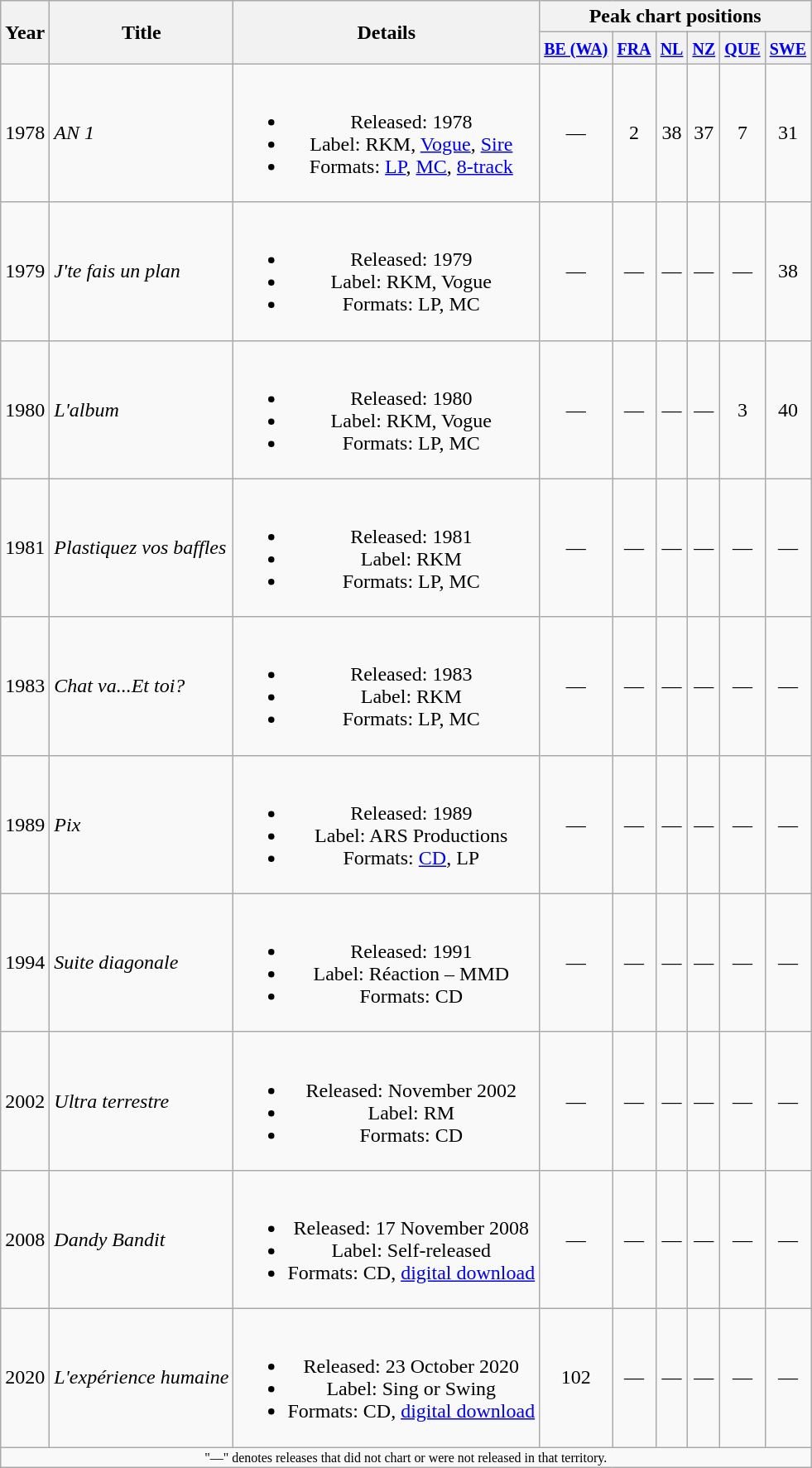<table class="wikitable" style="text-align:center">
<tr>
<th rowspan="2">Year</th>
<th rowspan="2">Title</th>
<th rowspan="2">Details</th>
<th colspan="6">Peak chart positions</th>
</tr>
<tr>
<th><small><a href='#'>BE (WA)</a></small><br></th>
<th><small><a href='#'>FRA</a></small><br></th>
<th><small><a href='#'>NL</a></small><br></th>
<th><small><a href='#'>NZ</a></small><br></th>
<th><small><a href='#'>QUE</a></small><br></th>
<th><small><a href='#'>SWE</a></small><br></th>
</tr>
<tr>
<td>1978</td>
<td align="left"><em>AN 1</em></td>
<td><br><ul><li>Released: 1978</li><li>Label: RKM, <a href='#'>Vogue</a>, <a href='#'>Sire</a></li><li>Formats: <a href='#'>LP</a>, <a href='#'>MC</a>, <a href='#'>8-track</a></li></ul></td>
<td>—</td>
<td>2</td>
<td>38</td>
<td>37</td>
<td>7</td>
<td>31</td>
</tr>
<tr>
<td>1979</td>
<td align="left"><em>J'te fais un plan</em></td>
<td><br><ul><li>Released: 1979</li><li>Label: RKM, Vogue</li><li>Formats: LP, MC</li></ul></td>
<td>—</td>
<td>—</td>
<td>—</td>
<td>—</td>
<td>—</td>
<td>38</td>
</tr>
<tr>
<td>1980</td>
<td align="left"><em>L'album</em></td>
<td><br><ul><li>Released: 1980</li><li>Label: RKM, Vogue</li><li>Formats: LP, MC</li></ul></td>
<td>—</td>
<td>—</td>
<td>—</td>
<td>—</td>
<td>3</td>
<td>40</td>
</tr>
<tr>
<td>1981</td>
<td align="left"><em>Plastiquez vos baffles</em></td>
<td><br><ul><li>Released: 1981</li><li>Label: RKM</li><li>Formats: LP, MC</li></ul></td>
<td>—</td>
<td>—</td>
<td>—</td>
<td>—</td>
<td>—</td>
<td>—</td>
</tr>
<tr>
<td>1983</td>
<td align="left"><em>Chat va...Et toi?</em></td>
<td><br><ul><li>Released: 1983</li><li>Label: RKM</li><li>Formats: LP, MC</li></ul></td>
<td>—</td>
<td>—</td>
<td>—</td>
<td>—</td>
<td>—</td>
<td>—</td>
</tr>
<tr>
<td>1989</td>
<td align="left"><em>Pix</em></td>
<td><br><ul><li>Released: 1989</li><li>Label: ARS Productions</li><li>Formats: <a href='#'>CD</a>, LP</li></ul></td>
<td>—</td>
<td>—</td>
<td>—</td>
<td>—</td>
<td>—</td>
<td>—</td>
</tr>
<tr>
<td>1994</td>
<td align="left"><em>Suite diagonale</em></td>
<td><br><ul><li>Released: 1991</li><li>Label: Réaction –  MMD</li><li>Formats: CD</li></ul></td>
<td>—</td>
<td>—</td>
<td>—</td>
<td>—</td>
<td>—</td>
<td>—</td>
</tr>
<tr>
<td>2002</td>
<td align="left"><em>Ultra terrestre</em></td>
<td><br><ul><li>Released: November 2002</li><li>Label: RM</li><li>Formats: CD</li></ul></td>
<td>—</td>
<td>—</td>
<td>—</td>
<td>—</td>
<td>—</td>
<td>—</td>
</tr>
<tr>
<td>2008</td>
<td align="left"><em>Dandy Bandit</em></td>
<td><br><ul><li>Released: 17 November 2008</li><li>Label: Self-released</li><li>Formats: CD, <a href='#'>digital download</a></li></ul></td>
<td>—</td>
<td>—</td>
<td>—</td>
<td>—</td>
<td>—</td>
<td>—</td>
</tr>
<tr>
<td>2020</td>
<td align="left"><em>L'expérience humaine</em></td>
<td><br><ul><li>Released: 23 October 2020</li><li>Label: Sing or Swing</li><li>Formats: CD, <a href='#'>digital download</a></li></ul></td>
<td>102</td>
<td>—</td>
<td>—</td>
<td>—</td>
<td>—</td>
<td>—</td>
</tr>
<tr>
<td colspan="9" style="font-size:8pt">"—" denotes releases that did not chart or were not released in that territory.</td>
</tr>
</table>
